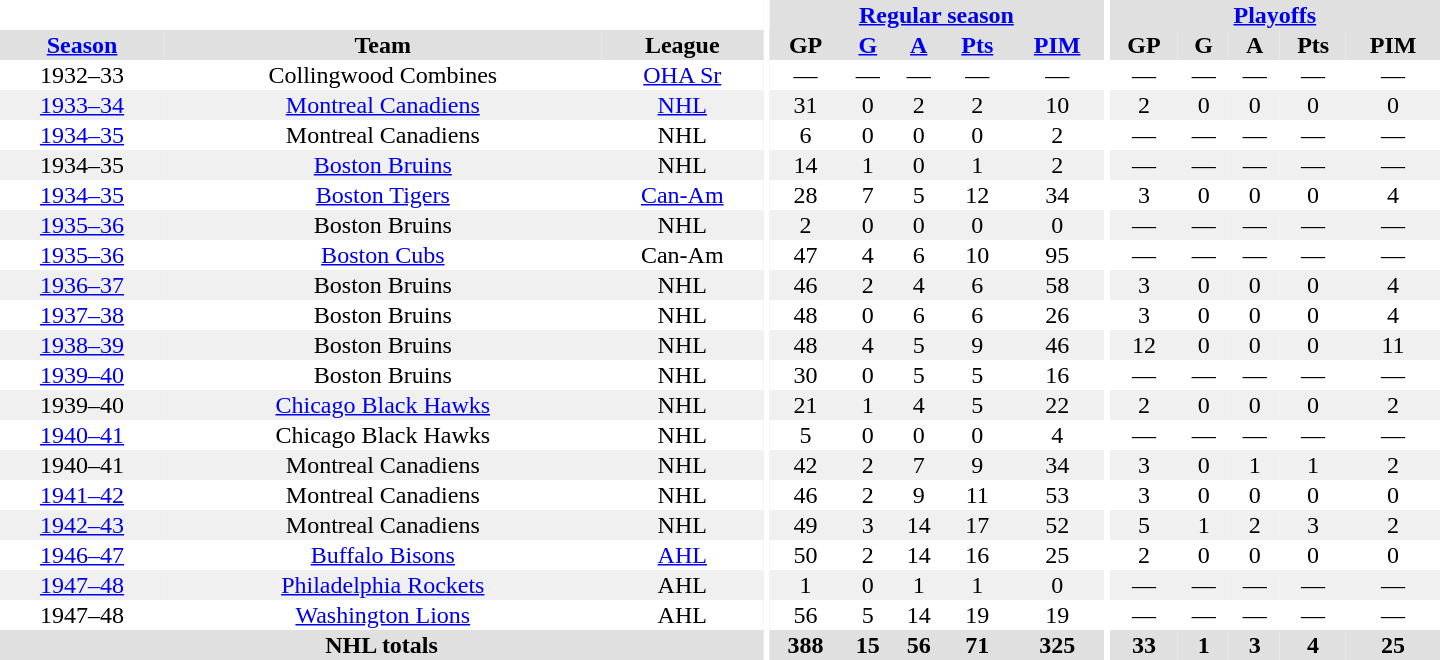<table border="0" cellpadding="1" cellspacing="0" style="text-align:center; width:60em">
<tr bgcolor="#e0e0e0">
<th colspan="3" bgcolor="#ffffff"></th>
<th rowspan="100" bgcolor="#ffffff"></th>
<th colspan="5"><a href='#'>Regular season</a></th>
<th rowspan="100" bgcolor="#ffffff"></th>
<th colspan="5"><a href='#'>Playoffs</a></th>
</tr>
<tr bgcolor="#e0e0e0">
<th><a href='#'>Season</a></th>
<th>Team</th>
<th>League</th>
<th>GP</th>
<th><a href='#'>G</a></th>
<th><a href='#'>A</a></th>
<th><a href='#'>Pts</a></th>
<th><a href='#'>PIM</a></th>
<th>GP</th>
<th>G</th>
<th>A</th>
<th>Pts</th>
<th>PIM</th>
</tr>
<tr>
<td>1932–33</td>
<td>Collingwood Combines</td>
<td><a href='#'>OHA Sr</a></td>
<td>—</td>
<td>—</td>
<td>—</td>
<td>—</td>
<td>—</td>
<td>—</td>
<td>—</td>
<td>—</td>
<td>—</td>
<td>—</td>
</tr>
<tr bgcolor="#f0f0f0">
<td><a href='#'>1933–34</a></td>
<td><a href='#'>Montreal Canadiens</a></td>
<td><a href='#'>NHL</a></td>
<td>31</td>
<td>0</td>
<td>2</td>
<td>2</td>
<td>10</td>
<td>2</td>
<td>0</td>
<td>0</td>
<td>0</td>
<td>0</td>
</tr>
<tr>
<td><a href='#'>1934–35</a></td>
<td>Montreal Canadiens</td>
<td>NHL</td>
<td>6</td>
<td>0</td>
<td>0</td>
<td>0</td>
<td>2</td>
<td>—</td>
<td>—</td>
<td>—</td>
<td>—</td>
<td>—</td>
</tr>
<tr bgcolor="#f0f0f0">
<td>1934–35</td>
<td><a href='#'>Boston Bruins</a></td>
<td>NHL</td>
<td>14</td>
<td>1</td>
<td>0</td>
<td>1</td>
<td>2</td>
<td>—</td>
<td>—</td>
<td>—</td>
<td>—</td>
<td>—</td>
</tr>
<tr>
<td><a href='#'>1934–35</a></td>
<td><a href='#'>Boston Tigers</a></td>
<td><a href='#'>Can-Am</a></td>
<td>28</td>
<td>7</td>
<td>5</td>
<td>12</td>
<td>34</td>
<td>3</td>
<td>0</td>
<td>0</td>
<td>0</td>
<td>4</td>
</tr>
<tr bgcolor="#f0f0f0">
<td><a href='#'>1935–36</a></td>
<td>Boston Bruins</td>
<td>NHL</td>
<td>2</td>
<td>0</td>
<td>0</td>
<td>0</td>
<td>0</td>
<td>—</td>
<td>—</td>
<td>—</td>
<td>—</td>
<td>—</td>
</tr>
<tr>
<td><a href='#'>1935–36</a></td>
<td><a href='#'>Boston Cubs</a></td>
<td>Can-Am</td>
<td>47</td>
<td>4</td>
<td>6</td>
<td>10</td>
<td>95</td>
<td>—</td>
<td>—</td>
<td>—</td>
<td>—</td>
<td>—</td>
</tr>
<tr bgcolor="#f0f0f0">
<td><a href='#'>1936–37</a></td>
<td>Boston Bruins</td>
<td>NHL</td>
<td>46</td>
<td>2</td>
<td>4</td>
<td>6</td>
<td>58</td>
<td>3</td>
<td>0</td>
<td>0</td>
<td>0</td>
<td>4</td>
</tr>
<tr>
<td><a href='#'>1937–38</a></td>
<td>Boston Bruins</td>
<td>NHL</td>
<td>48</td>
<td>0</td>
<td>6</td>
<td>6</td>
<td>26</td>
<td>3</td>
<td>0</td>
<td>0</td>
<td>0</td>
<td>4</td>
</tr>
<tr bgcolor="#f0f0f0">
<td><a href='#'>1938–39</a></td>
<td>Boston Bruins</td>
<td>NHL</td>
<td>48</td>
<td>4</td>
<td>5</td>
<td>9</td>
<td>46</td>
<td>12</td>
<td>0</td>
<td>0</td>
<td>0</td>
<td>11</td>
</tr>
<tr>
<td><a href='#'>1939–40</a></td>
<td>Boston Bruins</td>
<td>NHL</td>
<td>30</td>
<td>0</td>
<td>5</td>
<td>5</td>
<td>16</td>
<td>—</td>
<td>—</td>
<td>—</td>
<td>—</td>
<td>—</td>
</tr>
<tr bgcolor="#f0f0f0">
<td>1939–40</td>
<td><a href='#'>Chicago Black Hawks</a></td>
<td>NHL</td>
<td>21</td>
<td>1</td>
<td>4</td>
<td>5</td>
<td>22</td>
<td>2</td>
<td>0</td>
<td>0</td>
<td>0</td>
<td>2</td>
</tr>
<tr>
<td><a href='#'>1940–41</a></td>
<td>Chicago Black Hawks</td>
<td>NHL</td>
<td>5</td>
<td>0</td>
<td>0</td>
<td>0</td>
<td>4</td>
<td>—</td>
<td>—</td>
<td>—</td>
<td>—</td>
<td>—</td>
</tr>
<tr bgcolor="#f0f0f0">
<td>1940–41</td>
<td>Montreal Canadiens</td>
<td>NHL</td>
<td>42</td>
<td>2</td>
<td>7</td>
<td>9</td>
<td>34</td>
<td>3</td>
<td>0</td>
<td>1</td>
<td>1</td>
<td>2</td>
</tr>
<tr>
<td><a href='#'>1941–42</a></td>
<td>Montreal Canadiens</td>
<td>NHL</td>
<td>46</td>
<td>2</td>
<td>9</td>
<td>11</td>
<td>53</td>
<td>3</td>
<td>0</td>
<td>0</td>
<td>0</td>
<td>0</td>
</tr>
<tr bgcolor="#f0f0f0">
<td><a href='#'>1942–43</a></td>
<td>Montreal Canadiens</td>
<td>NHL</td>
<td>49</td>
<td>3</td>
<td>14</td>
<td>17</td>
<td>52</td>
<td>5</td>
<td>1</td>
<td>2</td>
<td>3</td>
<td>2</td>
</tr>
<tr>
<td><a href='#'>1946–47</a></td>
<td><a href='#'>Buffalo Bisons</a></td>
<td><a href='#'>AHL</a></td>
<td>50</td>
<td>2</td>
<td>14</td>
<td>16</td>
<td>25</td>
<td>2</td>
<td>0</td>
<td>0</td>
<td>0</td>
<td>0</td>
</tr>
<tr bgcolor="#f0f0f0">
<td><a href='#'>1947–48</a></td>
<td><a href='#'>Philadelphia Rockets</a></td>
<td>AHL</td>
<td>1</td>
<td>0</td>
<td>1</td>
<td>1</td>
<td>0</td>
<td>—</td>
<td>—</td>
<td>—</td>
<td>—</td>
<td>—</td>
</tr>
<tr>
<td>1947–48</td>
<td><a href='#'>Washington Lions</a></td>
<td>AHL</td>
<td>56</td>
<td>5</td>
<td>14</td>
<td>19</td>
<td>19</td>
<td>—</td>
<td>—</td>
<td>—</td>
<td>—</td>
<td>—</td>
</tr>
<tr bgcolor="#e0e0e0">
<th colspan="3">NHL totals</th>
<th>388</th>
<th>15</th>
<th>56</th>
<th>71</th>
<th>325</th>
<th>33</th>
<th>1</th>
<th>3</th>
<th>4</th>
<th>25</th>
</tr>
</table>
